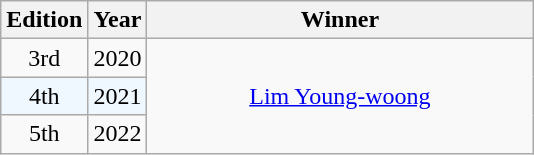<table class="wikitable" style="text-align:center">
<tr>
<th>Edition</th>
<th>Year</th>
<th width="250">Winner</th>
</tr>
<tr>
<td>3rd</td>
<td>2020</td>
<td rowspan="3"><a href='#'>Lim Young-woong</a></td>
</tr>
<tr style="background:#f0f8ff;">
<td>4th</td>
<td>2021</td>
</tr>
<tr>
<td>5th</td>
<td>2022</td>
</tr>
</table>
